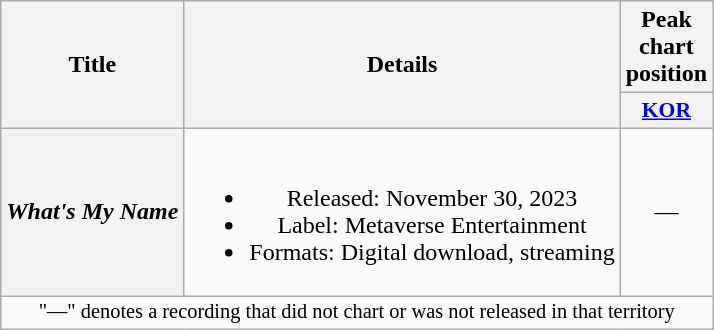<table class="wikitable plainrowheaders" style="text-align:center">
<tr>
<th rowspan="2" scope="col">Title</th>
<th rowspan="2" scope="col">Details</th>
<th>Peak chart position</th>
</tr>
<tr>
<th scope="col" style="font-size:90%; width:2.75em"><a href='#'>KOR</a></th>
</tr>
<tr>
<th scope="row"><em>What's My Name</em></th>
<td><br><ul><li>Released: November 30, 2023</li><li>Label: Metaverse Entertainment</li><li>Formats: Digital download, streaming</li></ul></td>
<td>—</td>
</tr>
<tr>
<td colspan="3" style="font-size:85%">"—" denotes a recording that did not chart or was not released in that territory</td>
</tr>
</table>
